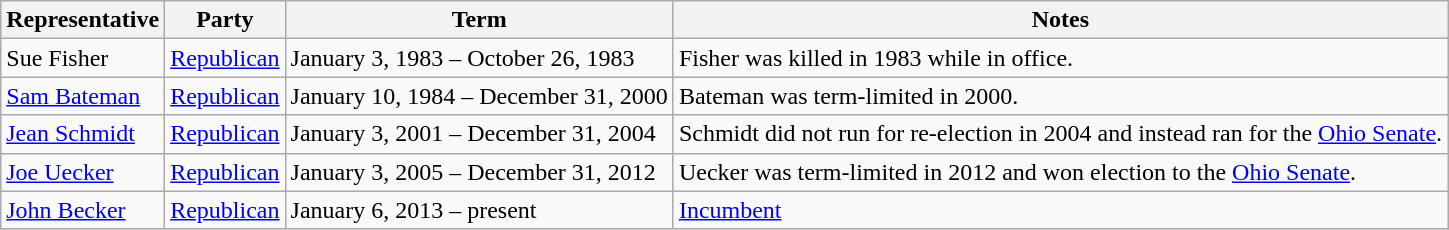<table class=wikitable>
<tr valign=bottom>
<th>Representative</th>
<th>Party</th>
<th>Term</th>
<th>Notes</th>
</tr>
<tr>
<td>Sue Fisher</td>
<td><a href='#'>Republican</a></td>
<td>January 3, 1983 – October 26, 1983</td>
<td>Fisher was killed in 1983 while in office.</td>
</tr>
<tr>
<td><a href='#'>Sam Bateman</a></td>
<td><a href='#'>Republican</a></td>
<td>January 10, 1984 – December 31, 2000</td>
<td>Bateman was term-limited in 2000.</td>
</tr>
<tr>
<td><a href='#'>Jean Schmidt</a></td>
<td><a href='#'>Republican</a></td>
<td>January 3, 2001 – December 31, 2004</td>
<td>Schmidt did not run for re-election in 2004 and instead ran for the <a href='#'>Ohio Senate</a>.</td>
</tr>
<tr>
<td><a href='#'>Joe Uecker</a></td>
<td><a href='#'>Republican</a></td>
<td>January 3, 2005 – December 31, 2012</td>
<td>Uecker was term-limited in 2012 and won election to the <a href='#'>Ohio Senate</a>.</td>
</tr>
<tr>
<td><a href='#'>John Becker</a></td>
<td><a href='#'>Republican</a></td>
<td>January 6, 2013 – present</td>
<td><a href='#'>Incumbent</a></td>
</tr>
</table>
